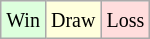<table class="wikitable">
<tr>
<td style="background-color: #ddffdd;"><small>Win</small></td>
<td style="background-color: #ffffdd;"><small>Draw</small></td>
<td style="background-color: #ffdddd;"><small>Loss</small></td>
</tr>
</table>
